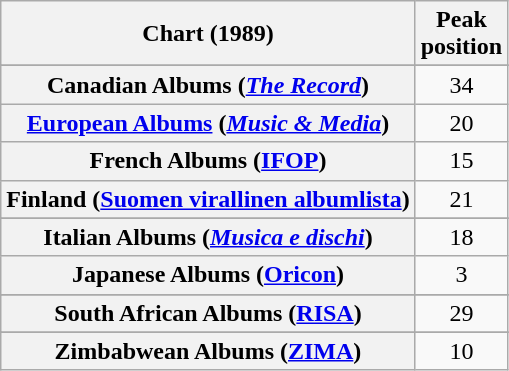<table class="wikitable sortable plainrowheaders" style="text-align:center">
<tr>
<th scope="col">Chart (1989)</th>
<th scope="col">Peak<br>position</th>
</tr>
<tr>
</tr>
<tr>
</tr>
<tr>
<th scope="row">Canadian Albums (<em><a href='#'>The Record</a></em>)</th>
<td>34</td>
</tr>
<tr>
<th scope="row"><a href='#'>European Albums</a> (<em><a href='#'>Music & Media</a></em>)</th>
<td>20</td>
</tr>
<tr>
<th scope="row">French Albums (<a href='#'>IFOP</a>)</th>
<td>15</td>
</tr>
<tr>
<th scope="row">Finland (<a href='#'>Suomen virallinen albumlista</a>)</th>
<td>21</td>
</tr>
<tr>
</tr>
<tr>
<th scope="row">Italian Albums (<em><a href='#'>Musica e dischi</a></em>)</th>
<td>18</td>
</tr>
<tr>
<th scope="row">Japanese Albums (<a href='#'>Oricon</a>)</th>
<td>3</td>
</tr>
<tr>
</tr>
<tr>
<th scope="row">South African Albums (<a href='#'>RISA</a>)</th>
<td>29</td>
</tr>
<tr>
</tr>
<tr>
</tr>
<tr>
</tr>
<tr>
</tr>
<tr>
<th scope="row">Zimbabwean Albums (<a href='#'>ZIMA</a>)</th>
<td>10</td>
</tr>
</table>
